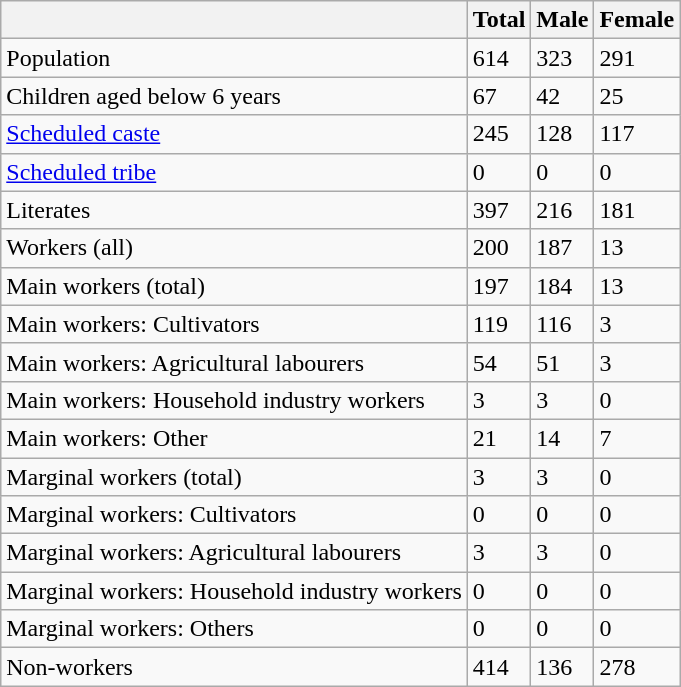<table class="wikitable sortable">
<tr>
<th></th>
<th>Total</th>
<th>Male</th>
<th>Female</th>
</tr>
<tr>
<td>Population</td>
<td>614</td>
<td>323</td>
<td>291</td>
</tr>
<tr>
<td>Children aged below 6 years</td>
<td>67</td>
<td>42</td>
<td>25</td>
</tr>
<tr>
<td><a href='#'>Scheduled caste</a></td>
<td>245</td>
<td>128</td>
<td>117</td>
</tr>
<tr>
<td><a href='#'>Scheduled tribe</a></td>
<td>0</td>
<td>0</td>
<td>0</td>
</tr>
<tr>
<td>Literates</td>
<td>397</td>
<td>216</td>
<td>181</td>
</tr>
<tr>
<td>Workers (all)</td>
<td>200</td>
<td>187</td>
<td>13</td>
</tr>
<tr>
<td>Main workers (total)</td>
<td>197</td>
<td>184</td>
<td>13</td>
</tr>
<tr>
<td>Main workers: Cultivators</td>
<td>119</td>
<td>116</td>
<td>3</td>
</tr>
<tr>
<td>Main workers: Agricultural labourers</td>
<td>54</td>
<td>51</td>
<td>3</td>
</tr>
<tr>
<td>Main workers: Household industry workers</td>
<td>3</td>
<td>3</td>
<td>0</td>
</tr>
<tr>
<td>Main workers: Other</td>
<td>21</td>
<td>14</td>
<td>7</td>
</tr>
<tr>
<td>Marginal workers (total)</td>
<td>3</td>
<td>3</td>
<td>0</td>
</tr>
<tr>
<td>Marginal workers: Cultivators</td>
<td>0</td>
<td>0</td>
<td>0</td>
</tr>
<tr>
<td>Marginal workers: Agricultural labourers</td>
<td>3</td>
<td>3</td>
<td>0</td>
</tr>
<tr>
<td>Marginal workers: Household industry workers</td>
<td>0</td>
<td>0</td>
<td>0</td>
</tr>
<tr>
<td>Marginal workers: Others</td>
<td>0</td>
<td>0</td>
<td>0</td>
</tr>
<tr>
<td>Non-workers</td>
<td>414</td>
<td>136</td>
<td>278</td>
</tr>
</table>
